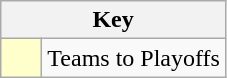<table class="wikitable" style="text-align: center;">
<tr>
<th colspan=2>Key</th>
</tr>
<tr>
<td style="background:#ffffcc; width:20px;"></td>
<td align=left>Teams to Playoffs</td>
</tr>
</table>
